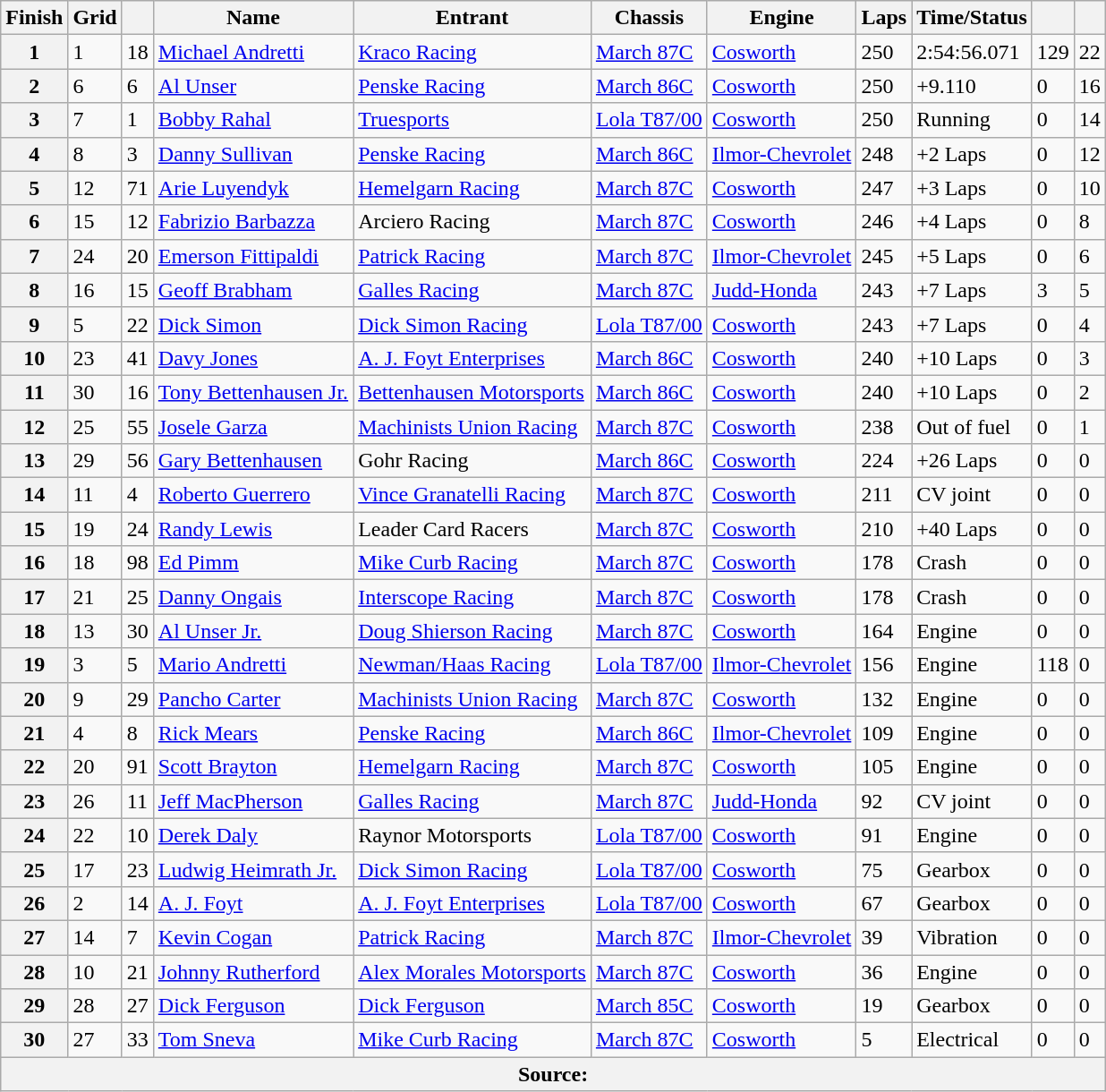<table class="wikitable">
<tr>
<th>Finish</th>
<th>Grid</th>
<th></th>
<th>Name</th>
<th>Entrant</th>
<th>Chassis</th>
<th>Engine</th>
<th>Laps</th>
<th>Time/Status</th>
<th></th>
<th></th>
</tr>
<tr>
<th>1</th>
<td>1</td>
<td>18</td>
<td> <a href='#'>Michael Andretti</a></td>
<td><a href='#'>Kraco Racing</a></td>
<td><a href='#'>March 87C</a></td>
<td><a href='#'>Cosworth</a></td>
<td>250</td>
<td>2:54:56.071</td>
<td>129</td>
<td>22</td>
</tr>
<tr>
<th>2</th>
<td>6</td>
<td>6</td>
<td> <a href='#'>Al Unser</a></td>
<td><a href='#'>Penske Racing</a></td>
<td><a href='#'>March 86C</a></td>
<td><a href='#'>Cosworth</a></td>
<td>250</td>
<td>+9.110</td>
<td>0</td>
<td>16</td>
</tr>
<tr>
<th>3</th>
<td>7</td>
<td>1</td>
<td> <a href='#'>Bobby Rahal</a></td>
<td><a href='#'>Truesports</a></td>
<td><a href='#'>Lola T87/00</a></td>
<td><a href='#'>Cosworth</a></td>
<td>250</td>
<td>Running</td>
<td>0</td>
<td>14</td>
</tr>
<tr>
<th>4</th>
<td>8</td>
<td>3</td>
<td> <a href='#'>Danny Sullivan</a></td>
<td><a href='#'>Penske Racing</a></td>
<td><a href='#'>March 86C</a></td>
<td><a href='#'>Ilmor-Chevrolet</a></td>
<td>248</td>
<td>+2 Laps</td>
<td>0</td>
<td>12</td>
</tr>
<tr>
<th>5</th>
<td>12</td>
<td>71</td>
<td> <a href='#'>Arie Luyendyk</a></td>
<td><a href='#'>Hemelgarn Racing</a></td>
<td><a href='#'>March 87C</a></td>
<td><a href='#'>Cosworth</a></td>
<td>247</td>
<td>+3 Laps</td>
<td>0</td>
<td>10</td>
</tr>
<tr>
<th>6</th>
<td>15</td>
<td>12</td>
<td> <a href='#'>Fabrizio Barbazza</a></td>
<td>Arciero Racing</td>
<td><a href='#'>March 87C</a></td>
<td><a href='#'>Cosworth</a></td>
<td>246</td>
<td>+4 Laps</td>
<td>0</td>
<td>8</td>
</tr>
<tr>
<th>7</th>
<td>24</td>
<td>20</td>
<td> <a href='#'>Emerson Fittipaldi</a></td>
<td><a href='#'>Patrick Racing</a></td>
<td><a href='#'>March 87C</a></td>
<td><a href='#'>Ilmor-Chevrolet</a></td>
<td>245</td>
<td>+5 Laps</td>
<td>0</td>
<td>6</td>
</tr>
<tr>
<th>8</th>
<td>16</td>
<td>15</td>
<td> <a href='#'>Geoff Brabham</a></td>
<td><a href='#'>Galles Racing</a></td>
<td><a href='#'>March 87C</a></td>
<td><a href='#'>Judd-Honda</a></td>
<td>243</td>
<td>+7 Laps</td>
<td>3</td>
<td>5</td>
</tr>
<tr>
<th>9</th>
<td>5</td>
<td>22</td>
<td> <a href='#'>Dick Simon</a></td>
<td><a href='#'>Dick Simon Racing</a></td>
<td><a href='#'>Lola T87/00</a></td>
<td><a href='#'>Cosworth</a></td>
<td>243</td>
<td>+7 Laps</td>
<td>0</td>
<td>4</td>
</tr>
<tr>
<th>10</th>
<td>23</td>
<td>41</td>
<td> <a href='#'>Davy Jones</a></td>
<td><a href='#'>A. J. Foyt Enterprises</a></td>
<td><a href='#'>March 86C</a></td>
<td><a href='#'>Cosworth</a></td>
<td>240</td>
<td>+10 Laps</td>
<td>0</td>
<td>3</td>
</tr>
<tr>
<th>11</th>
<td>30</td>
<td>16</td>
<td> <a href='#'>Tony Bettenhausen Jr.</a></td>
<td><a href='#'>Bettenhausen Motorsports</a></td>
<td><a href='#'>March 86C</a></td>
<td><a href='#'>Cosworth</a></td>
<td>240</td>
<td>+10 Laps</td>
<td>0</td>
<td>2</td>
</tr>
<tr>
<th>12</th>
<td>25</td>
<td>55</td>
<td> <a href='#'>Josele Garza</a></td>
<td><a href='#'>Machinists Union Racing</a></td>
<td><a href='#'>March 87C</a></td>
<td><a href='#'>Cosworth</a></td>
<td>238</td>
<td>Out of fuel</td>
<td>0</td>
<td>1</td>
</tr>
<tr>
<th>13</th>
<td>29</td>
<td>56</td>
<td> <a href='#'>Gary Bettenhausen</a></td>
<td>Gohr Racing</td>
<td><a href='#'>March 86C</a></td>
<td><a href='#'>Cosworth</a></td>
<td>224</td>
<td>+26 Laps</td>
<td>0</td>
<td>0</td>
</tr>
<tr>
<th>14</th>
<td>11</td>
<td>4</td>
<td> <a href='#'>Roberto Guerrero</a></td>
<td><a href='#'>Vince Granatelli Racing</a></td>
<td><a href='#'>March 87C</a></td>
<td><a href='#'>Cosworth</a></td>
<td>211</td>
<td>CV joint</td>
<td>0</td>
<td>0</td>
</tr>
<tr>
<th>15</th>
<td>19</td>
<td>24</td>
<td> <a href='#'>Randy Lewis</a></td>
<td>Leader Card Racers</td>
<td><a href='#'>March 87C</a></td>
<td><a href='#'>Cosworth</a></td>
<td>210</td>
<td>+40 Laps</td>
<td>0</td>
<td>0</td>
</tr>
<tr>
<th>16</th>
<td>18</td>
<td>98</td>
<td> <a href='#'>Ed Pimm</a></td>
<td><a href='#'>Mike Curb Racing</a></td>
<td><a href='#'>March 87C</a></td>
<td><a href='#'>Cosworth</a></td>
<td>178</td>
<td>Crash</td>
<td>0</td>
<td>0</td>
</tr>
<tr>
<th>17</th>
<td>21</td>
<td>25</td>
<td> <a href='#'>Danny Ongais</a></td>
<td><a href='#'>Interscope Racing</a></td>
<td><a href='#'>March 87C</a></td>
<td><a href='#'>Cosworth</a></td>
<td>178</td>
<td>Crash</td>
<td>0</td>
<td>0</td>
</tr>
<tr>
<th>18</th>
<td>13</td>
<td>30</td>
<td> <a href='#'>Al Unser Jr.</a></td>
<td><a href='#'>Doug Shierson Racing</a></td>
<td><a href='#'>March 87C</a></td>
<td><a href='#'>Cosworth</a></td>
<td>164</td>
<td>Engine</td>
<td>0</td>
<td>0</td>
</tr>
<tr>
<th>19</th>
<td>3</td>
<td>5</td>
<td> <a href='#'>Mario Andretti</a></td>
<td><a href='#'>Newman/Haas Racing</a></td>
<td><a href='#'>Lola T87/00</a></td>
<td><a href='#'>Ilmor-Chevrolet</a></td>
<td>156</td>
<td>Engine</td>
<td>118</td>
<td>0</td>
</tr>
<tr>
<th>20</th>
<td>9</td>
<td>29</td>
<td> <a href='#'>Pancho Carter</a></td>
<td><a href='#'>Machinists Union Racing</a></td>
<td><a href='#'>March 87C</a></td>
<td><a href='#'>Cosworth</a></td>
<td>132</td>
<td>Engine</td>
<td>0</td>
<td>0</td>
</tr>
<tr>
<th>21</th>
<td>4</td>
<td>8</td>
<td> <a href='#'>Rick Mears</a></td>
<td><a href='#'>Penske Racing</a></td>
<td><a href='#'>March 86C</a></td>
<td><a href='#'>Ilmor-Chevrolet</a></td>
<td>109</td>
<td>Engine</td>
<td>0</td>
<td>0</td>
</tr>
<tr>
<th>22</th>
<td>20</td>
<td>91</td>
<td> <a href='#'>Scott Brayton</a></td>
<td><a href='#'>Hemelgarn Racing</a></td>
<td><a href='#'>March 87C</a></td>
<td><a href='#'>Cosworth</a></td>
<td>105</td>
<td>Engine</td>
<td>0</td>
<td>0</td>
</tr>
<tr>
<th>23</th>
<td>26</td>
<td>11</td>
<td> <a href='#'>Jeff MacPherson</a></td>
<td><a href='#'>Galles Racing</a></td>
<td><a href='#'>March 87C</a></td>
<td><a href='#'>Judd-Honda</a></td>
<td>92</td>
<td>CV joint</td>
<td>0</td>
<td>0</td>
</tr>
<tr>
<th>24</th>
<td>22</td>
<td>10</td>
<td> <a href='#'>Derek Daly</a></td>
<td>Raynor Motorsports</td>
<td><a href='#'>Lola T87/00</a></td>
<td><a href='#'>Cosworth</a></td>
<td>91</td>
<td>Engine</td>
<td>0</td>
<td>0</td>
</tr>
<tr>
<th>25</th>
<td>17</td>
<td>23</td>
<td> <a href='#'>Ludwig Heimrath Jr.</a></td>
<td><a href='#'>Dick Simon Racing</a></td>
<td><a href='#'>Lola T87/00</a></td>
<td><a href='#'>Cosworth</a></td>
<td>75</td>
<td>Gearbox</td>
<td>0</td>
<td>0</td>
</tr>
<tr>
<th>26</th>
<td>2</td>
<td>14</td>
<td> <a href='#'>A. J. Foyt</a></td>
<td><a href='#'>A. J. Foyt Enterprises</a></td>
<td><a href='#'>Lola T87/00</a></td>
<td><a href='#'>Cosworth</a></td>
<td>67</td>
<td>Gearbox</td>
<td>0</td>
<td>0</td>
</tr>
<tr>
<th>27</th>
<td>14</td>
<td>7</td>
<td> <a href='#'>Kevin Cogan</a></td>
<td><a href='#'>Patrick Racing</a></td>
<td><a href='#'>March 87C</a></td>
<td><a href='#'>Ilmor-Chevrolet</a></td>
<td>39</td>
<td>Vibration</td>
<td>0</td>
<td>0</td>
</tr>
<tr>
<th>28</th>
<td>10</td>
<td>21</td>
<td> <a href='#'>Johnny Rutherford</a></td>
<td><a href='#'>Alex Morales Motorsports</a></td>
<td><a href='#'>March 87C</a></td>
<td><a href='#'>Cosworth</a></td>
<td>36</td>
<td>Engine</td>
<td>0</td>
<td>0</td>
</tr>
<tr>
<th>29</th>
<td>28</td>
<td>27</td>
<td> <a href='#'>Dick Ferguson</a></td>
<td><a href='#'>Dick Ferguson</a></td>
<td><a href='#'>March 85C</a></td>
<td><a href='#'>Cosworth</a></td>
<td>19</td>
<td>Gearbox</td>
<td>0</td>
<td>0</td>
</tr>
<tr>
<th>30</th>
<td>27</td>
<td>33</td>
<td> <a href='#'>Tom Sneva</a></td>
<td><a href='#'>Mike Curb Racing</a></td>
<td><a href='#'>March 87C</a></td>
<td><a href='#'>Cosworth</a></td>
<td>5</td>
<td>Electrical</td>
<td>0</td>
<td>0</td>
</tr>
<tr>
<th colspan=11>Source:</th>
</tr>
</table>
